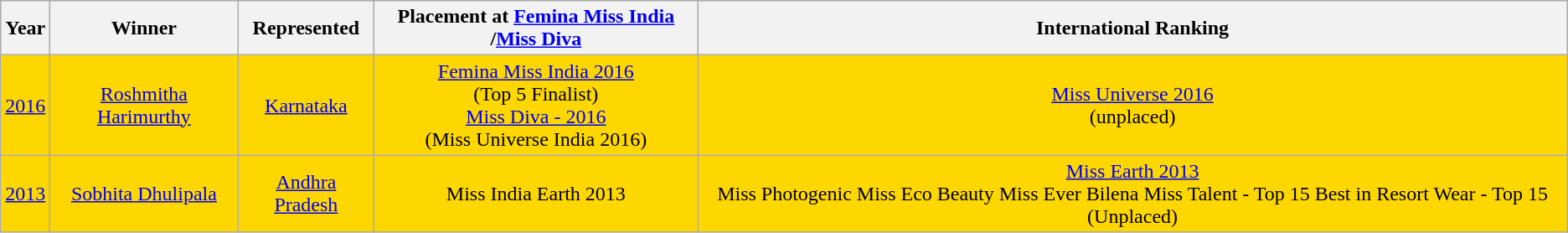<table class="wikitable" style="text-align:center;">
<tr>
<th>Year</th>
<th>Winner</th>
<th>Represented</th>
<th Width=250>Placement at <a href='#'>Femina Miss India</a><br>/<a href='#'>Miss Diva</a></th>
<th>International Ranking</th>
</tr>
<tr>
<td style="background:gold;"><a href='#'>2016</a></td>
<td style="background:gold;"><a href='#'>Roshmitha Harimurthy</a></td>
<td style="background:gold;"><a href='#'>Karnataka</a></td>
<td style="background:gold;"><a href='#'>Femina Miss India 2016</a><br>(Top 5 Finalist)<br><a href='#'>Miss Diva - 2016</a><br>(Miss Universe India 2016)</td>
<td style="background:gold;"><a href='#'>Miss Universe 2016</a><br>(unplaced) </td>
</tr>
<tr>
<td style="background:gold;"><a href='#'>2013</a></td>
<td style="background:gold;"><a href='#'>Sobhita Dhulipala</a></td>
<td style="background:gold;"><a href='#'>Andhra Pradesh</a></td>
<td style="background:gold;">Miss India Earth 2013</td>
<td style="background:gold;"><a href='#'>Miss Earth 2013</a><br>Miss Photogenic
Miss Eco Beauty
Miss Ever Bilena
Miss Talent - Top 15
Best in Resort Wear - Top 15 (Unplaced)</td>
</tr>
</table>
